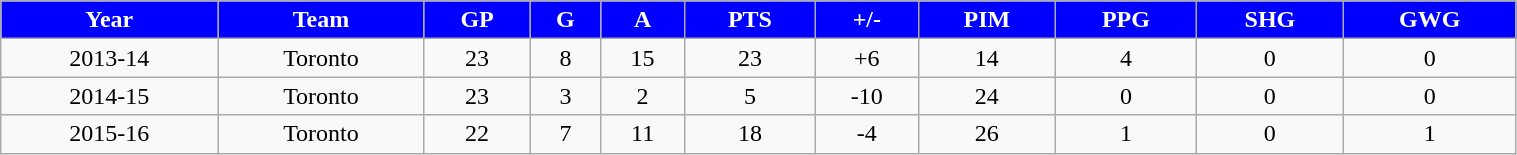<table class="wikitable" width="80%">
<tr align="center"  style=" background:blue;color:#FFFFFF;">
<td><strong>Year</strong></td>
<td><strong>Team</strong></td>
<td><strong>GP</strong></td>
<td><strong>G</strong></td>
<td><strong>A</strong></td>
<td><strong>PTS</strong></td>
<td><strong>+/-</strong></td>
<td><strong>PIM</strong></td>
<td><strong>PPG</strong></td>
<td><strong>SHG</strong></td>
<td><strong>GWG</strong></td>
</tr>
<tr align="center" bgcolor="">
<td>2013-14</td>
<td>Toronto</td>
<td>23</td>
<td>8</td>
<td>15</td>
<td>23</td>
<td>+6</td>
<td>14</td>
<td>4</td>
<td>0</td>
<td>0</td>
</tr>
<tr align="center" bgcolor="">
<td>2014-15</td>
<td>Toronto</td>
<td>23</td>
<td>3</td>
<td>2</td>
<td>5</td>
<td>-10</td>
<td>24</td>
<td>0</td>
<td>0</td>
<td>0</td>
</tr>
<tr align="center" bgcolor="">
<td>2015-16</td>
<td>Toronto</td>
<td>22</td>
<td>7</td>
<td>11</td>
<td>18</td>
<td>-4</td>
<td>26</td>
<td>1</td>
<td>0</td>
<td>1</td>
</tr>
</table>
